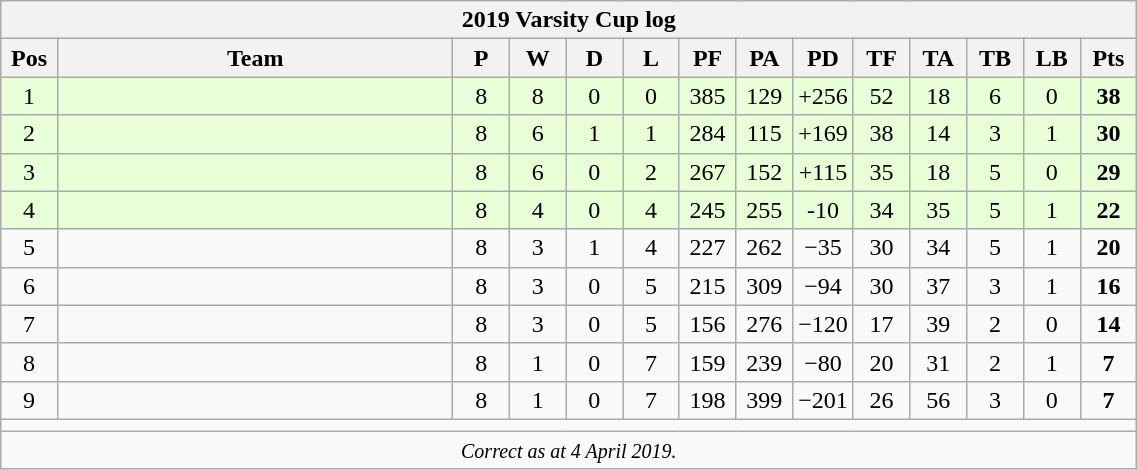<table class="wikitable" style="text-align:center; font-size:100%; width:60%;">
<tr>
<th colspan="100%" cellpadding="0" cellspacing="0"><strong>2019 Varsity Cup log</strong></th>
</tr>
<tr>
<th style="width:5%;">Pos</th>
<th style="width:35%;">Team</th>
<th style="width:5%;">P</th>
<th style="width:5%;">W</th>
<th style="width:5%;">D</th>
<th style="width:5%;">L</th>
<th style="width:5%;">PF</th>
<th style="width:5%;">PA</th>
<th style="width:5%;">PD</th>
<th style="width:5%;">TF</th>
<th style="width:5%;">TA</th>
<th style="width:5%;">TB</th>
<th style="width:5%;">LB</th>
<th style="width:5%;">Pts<br></th>
</tr>
<tr style="background:#E8FFD8;">
<td>1</td>
<td style="text-align:left;"></td>
<td>8</td>
<td>8</td>
<td>0</td>
<td>0</td>
<td>385</td>
<td>129</td>
<td>+256</td>
<td>52</td>
<td>18</td>
<td>6</td>
<td>0</td>
<td><strong>38</strong></td>
</tr>
<tr style="background:#E8FFD8;">
<td>2</td>
<td style="text-align:left;"></td>
<td>8</td>
<td>6</td>
<td>1</td>
<td>1</td>
<td>284</td>
<td>115</td>
<td>+169</td>
<td>38</td>
<td>14</td>
<td>3</td>
<td>1</td>
<td><strong>30</strong></td>
</tr>
<tr style="background:#E8FFD8;">
<td>3</td>
<td style="text-align:left;"></td>
<td>8</td>
<td>6</td>
<td>0</td>
<td>2</td>
<td>267</td>
<td>152</td>
<td>+115</td>
<td>35</td>
<td>18</td>
<td>5</td>
<td>0</td>
<td><strong>29</strong></td>
</tr>
<tr style="background:#E8FFD8;">
<td>4</td>
<td style="text-align:left;"></td>
<td>8</td>
<td>4</td>
<td>0</td>
<td>4</td>
<td>245</td>
<td>255</td>
<td>-10</td>
<td>34</td>
<td>35</td>
<td>5</td>
<td>1</td>
<td><strong>22</strong></td>
</tr>
<tr>
<td>5</td>
<td style="text-align:left;"></td>
<td>8</td>
<td>3</td>
<td>1</td>
<td>4</td>
<td>227</td>
<td>262</td>
<td>−35</td>
<td>30</td>
<td>34</td>
<td>5</td>
<td>1</td>
<td><strong>20</strong></td>
</tr>
<tr>
<td>6</td>
<td style="text-align:left;"></td>
<td>8</td>
<td>3</td>
<td>0</td>
<td>5</td>
<td>215</td>
<td>309</td>
<td>−94</td>
<td>30</td>
<td>37</td>
<td>3</td>
<td>1</td>
<td><strong>16</strong></td>
</tr>
<tr>
<td>7</td>
<td style="text-align:left;"></td>
<td>8</td>
<td>3</td>
<td>0</td>
<td>5</td>
<td>156</td>
<td>276</td>
<td>−120</td>
<td>17</td>
<td>39</td>
<td>2</td>
<td>0</td>
<td><strong>14</strong></td>
</tr>
<tr>
<td>8</td>
<td style="text-align:left;"></td>
<td>8</td>
<td>1</td>
<td>0</td>
<td>7</td>
<td>159</td>
<td>239</td>
<td>−80</td>
<td>20</td>
<td>31</td>
<td>2</td>
<td>1</td>
<td><strong>7</strong></td>
</tr>
<tr>
<td>9</td>
<td style="text-align:left;"></td>
<td>8</td>
<td>1</td>
<td>0</td>
<td>7</td>
<td>198</td>
<td>399</td>
<td>−201</td>
<td>26</td>
<td>56</td>
<td>3</td>
<td>0</td>
<td><strong>7</strong></td>
</tr>
<tr>
<td colspan="100%" cellpadding="0" cellspacing="0"></td>
</tr>
<tr>
<td colspan="100%" cellpadding="0" cellspacing="0"><small><em>Correct as at 4 April 2019.</em></small></td>
</tr>
</table>
